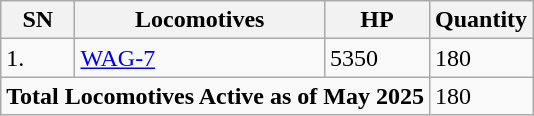<table class="wikitable">
<tr>
<th>SN</th>
<th>Locomotives</th>
<th>HP</th>
<th>Quantity</th>
</tr>
<tr>
<td>1.</td>
<td><a href='#'>WAG-7</a></td>
<td>5350</td>
<td>180</td>
</tr>
<tr>
<td colspan="3"><strong>Total Locomotives Active as of May 2025</strong></td>
<td>180</td>
</tr>
</table>
